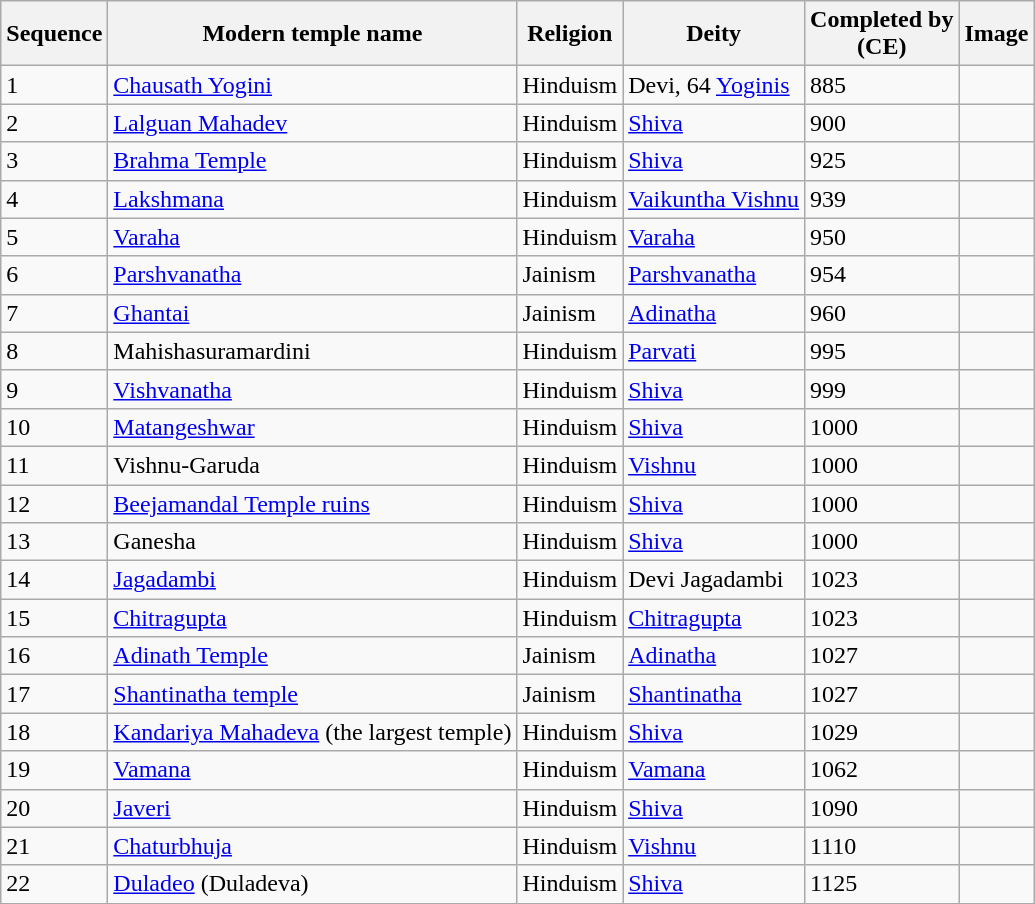<table class="wikitable sortable">
<tr>
<th>Sequence</th>
<th>Modern temple name</th>
<th>Religion</th>
<th>Deity</th>
<th>Completed by<br>(CE)</th>
<th class="unsortable">Image</th>
</tr>
<tr>
<td>1</td>
<td><a href='#'>Chausath Yogini</a></td>
<td>Hinduism</td>
<td>Devi, 64 <a href='#'>Yoginis</a></td>
<td>885</td>
<td></td>
</tr>
<tr>
<td>2</td>
<td><a href='#'>Lalguan Mahadev</a></td>
<td>Hinduism</td>
<td><a href='#'>Shiva</a></td>
<td>900</td>
<td></td>
</tr>
<tr>
<td>3</td>
<td><a href='#'>Brahma Temple</a></td>
<td>Hinduism</td>
<td><a href='#'>Shiva</a></td>
<td>925</td>
<td></td>
</tr>
<tr>
<td>4</td>
<td><a href='#'>Lakshmana</a></td>
<td>Hinduism</td>
<td><a href='#'>Vaikuntha Vishnu</a></td>
<td>939</td>
<td></td>
</tr>
<tr>
<td>5</td>
<td><a href='#'>Varaha</a></td>
<td>Hinduism</td>
<td><a href='#'>Varaha</a></td>
<td>950</td>
<td></td>
</tr>
<tr>
<td>6</td>
<td><a href='#'>Parshvanatha</a></td>
<td>Jainism</td>
<td><a href='#'>Parshvanatha</a></td>
<td>954</td>
<td></td>
</tr>
<tr>
<td>7</td>
<td><a href='#'>Ghantai</a></td>
<td>Jainism</td>
<td><a href='#'>Adinatha</a></td>
<td>960</td>
<td></td>
</tr>
<tr>
<td>8</td>
<td>Mahishasuramardini</td>
<td>Hinduism</td>
<td><a href='#'>Parvati</a></td>
<td>995</td>
<td></td>
</tr>
<tr>
<td>9</td>
<td><a href='#'>Vishvanatha</a></td>
<td>Hinduism</td>
<td><a href='#'>Shiva</a></td>
<td>999</td>
<td></td>
</tr>
<tr>
<td>10</td>
<td><a href='#'>Matangeshwar</a></td>
<td>Hinduism</td>
<td><a href='#'>Shiva</a></td>
<td>1000</td>
<td></td>
</tr>
<tr>
<td>11</td>
<td>Vishnu-Garuda</td>
<td>Hinduism</td>
<td><a href='#'>Vishnu</a></td>
<td>1000</td>
<td></td>
</tr>
<tr>
<td>12</td>
<td><a href='#'>Beejamandal Temple ruins</a></td>
<td>Hinduism</td>
<td><a href='#'>Shiva</a></td>
<td>1000</td>
<td></td>
</tr>
<tr>
<td>13</td>
<td>Ganesha</td>
<td>Hinduism</td>
<td><a href='#'>Shiva</a></td>
<td>1000</td>
<td></td>
</tr>
<tr>
<td>14</td>
<td><a href='#'>Jagadambi</a></td>
<td>Hinduism</td>
<td>Devi Jagadambi</td>
<td>1023</td>
<td></td>
</tr>
<tr>
<td>15</td>
<td><a href='#'>Chitragupta</a></td>
<td>Hinduism</td>
<td><a href='#'>Chitragupta</a></td>
<td>1023</td>
<td></td>
</tr>
<tr>
<td>16</td>
<td><a href='#'>Adinath Temple</a></td>
<td>Jainism</td>
<td><a href='#'>Adinatha</a></td>
<td>1027</td>
<td></td>
</tr>
<tr>
<td>17</td>
<td><a href='#'>Shantinatha temple</a></td>
<td>Jainism</td>
<td><a href='#'>Shantinatha</a></td>
<td>1027</td>
<td></td>
</tr>
<tr>
<td>18</td>
<td><a href='#'>Kandariya Mahadeva</a> (the largest temple)</td>
<td>Hinduism</td>
<td><a href='#'>Shiva</a></td>
<td>1029</td>
<td></td>
</tr>
<tr>
<td>19</td>
<td><a href='#'>Vamana</a></td>
<td>Hinduism</td>
<td><a href='#'>Vamana</a></td>
<td>1062</td>
<td></td>
</tr>
<tr>
<td>20</td>
<td><a href='#'>Javeri</a></td>
<td>Hinduism</td>
<td><a href='#'>Shiva</a></td>
<td>1090</td>
<td></td>
</tr>
<tr>
<td>21</td>
<td><a href='#'>Chaturbhuja</a></td>
<td>Hinduism</td>
<td><a href='#'>Vishnu</a></td>
<td>1110</td>
<td></td>
</tr>
<tr>
<td>22</td>
<td><a href='#'>Duladeo</a> (Duladeva)</td>
<td>Hinduism</td>
<td><a href='#'>Shiva</a></td>
<td>1125</td>
<td></td>
</tr>
</table>
